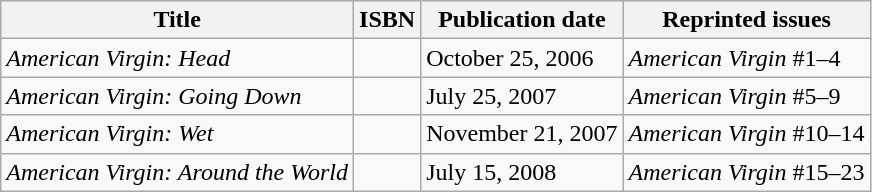<table class="wikitable">
<tr>
<th>Title</th>
<th>ISBN</th>
<th>Publication date</th>
<th>Reprinted issues</th>
</tr>
<tr>
<td><em>American Virgin: Head</em></td>
<td></td>
<td>October 25, 2006</td>
<td><em>American Virgin</em> #1–4</td>
</tr>
<tr>
<td><em>American Virgin: Going Down</em></td>
<td></td>
<td>July 25, 2007</td>
<td><em>American Virgin</em> #5–9</td>
</tr>
<tr>
<td><em>American Virgin: Wet</em></td>
<td></td>
<td>November 21, 2007</td>
<td><em>American Virgin</em> #10–14</td>
</tr>
<tr>
<td><em>American Virgin: Around the World</em></td>
<td></td>
<td>July 15, 2008</td>
<td><em>American Virgin</em> #15–23</td>
</tr>
</table>
